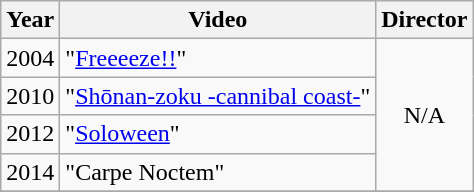<table class="wikitable plainrowheaders" style="text-align:center;">
<tr>
<th>Year</th>
<th>Video</th>
<th>Director</th>
</tr>
<tr>
<td align="center" rowspan="1">2004</td>
<td align="left">"<a href='#'>Freeeeze!!</a>"</td>
<td rowspan="4">N/A</td>
</tr>
<tr>
<td align="center" rowspan="1">2010</td>
<td align="left">"<a href='#'>Shōnan-zoku -cannibal coast-</a>"</td>
</tr>
<tr>
<td align="center" rowspan="1">2012</td>
<td align="left">"<a href='#'>Soloween</a>"</td>
</tr>
<tr>
<td align="center" rowspan="1">2014</td>
<td align="left">"Carpe Noctem"</td>
</tr>
<tr>
</tr>
</table>
